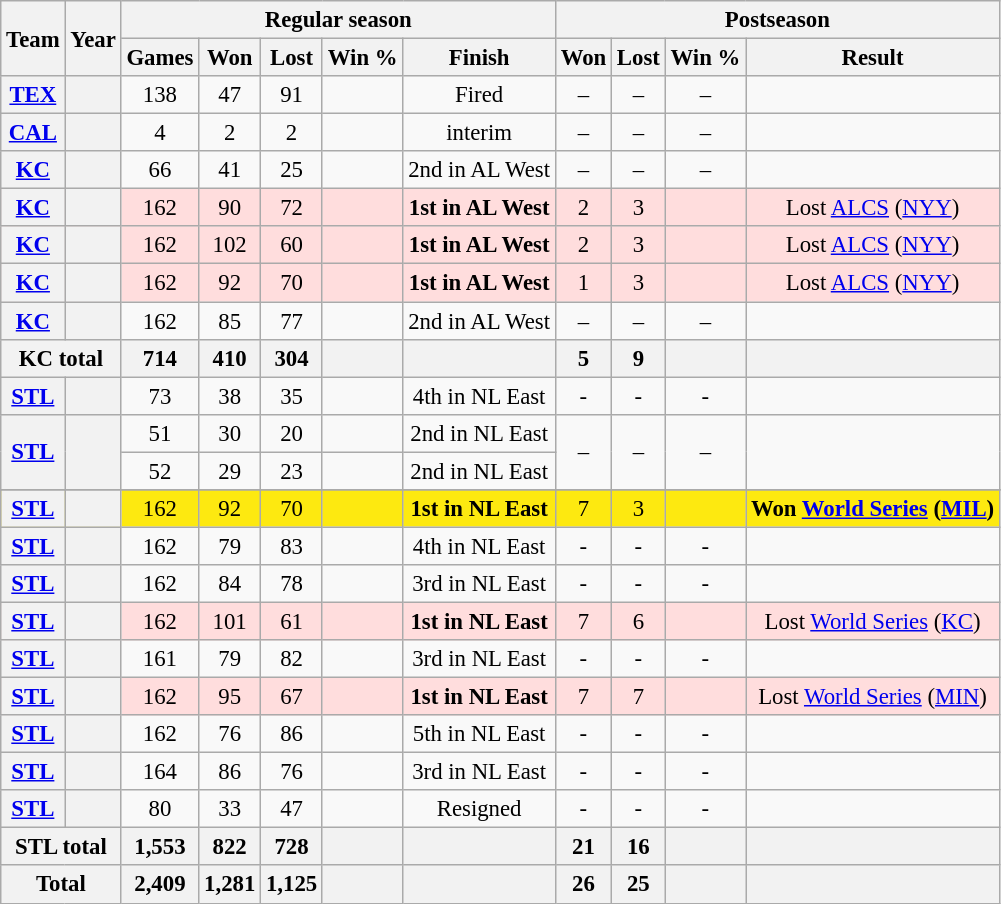<table class="wikitable" style="font-size: 95%; text-align:center;">
<tr>
<th rowspan="2">Team</th>
<th rowspan="2">Year</th>
<th colspan="5">Regular season</th>
<th colspan="4">Postseason</th>
</tr>
<tr>
<th>Games</th>
<th>Won</th>
<th>Lost</th>
<th>Win %</th>
<th>Finish</th>
<th>Won</th>
<th>Lost</th>
<th>Win %</th>
<th>Result</th>
</tr>
<tr>
<th><a href='#'>TEX</a></th>
<th></th>
<td>138</td>
<td>47</td>
<td>91</td>
<td></td>
<td>Fired</td>
<td>–</td>
<td>–</td>
<td>–</td>
<td></td>
</tr>
<tr>
<th><a href='#'>CAL</a></th>
<th></th>
<td>4</td>
<td>2</td>
<td>2</td>
<td></td>
<td>interim</td>
<td>–</td>
<td>–</td>
<td>–</td>
<td></td>
</tr>
<tr>
<th><a href='#'>KC</a></th>
<th></th>
<td>66</td>
<td>41</td>
<td>25</td>
<td></td>
<td>2nd in AL West</td>
<td>–</td>
<td>–</td>
<td>–</td>
<td></td>
</tr>
<tr ! style="background:#fdd;">
<th><a href='#'>KC</a></th>
<th></th>
<td>162</td>
<td>90</td>
<td>72</td>
<td></td>
<td><strong>1st in AL West</strong></td>
<td>2</td>
<td>3</td>
<td></td>
<td>Lost <a href='#'>ALCS</a> (<a href='#'>NYY</a>)</td>
</tr>
<tr ! style="background:#fdd;">
<th><a href='#'>KC</a></th>
<th></th>
<td>162</td>
<td>102</td>
<td>60</td>
<td></td>
<td><strong>1st in AL West</strong></td>
<td>2</td>
<td>3</td>
<td></td>
<td>Lost <a href='#'>ALCS</a> (<a href='#'>NYY</a>)</td>
</tr>
<tr ! style="background:#fdd;">
<th><a href='#'>KC</a></th>
<th></th>
<td>162</td>
<td>92</td>
<td>70</td>
<td></td>
<td><strong>1st in AL West</strong></td>
<td>1</td>
<td>3</td>
<td></td>
<td>Lost <a href='#'>ALCS</a> (<a href='#'>NYY</a>)</td>
</tr>
<tr>
<th><a href='#'>KC</a></th>
<th></th>
<td>162</td>
<td>85</td>
<td>77</td>
<td></td>
<td>2nd in AL West</td>
<td>–</td>
<td>–</td>
<td>–</td>
<td></td>
</tr>
<tr>
<th colspan="2">KC total</th>
<th>714</th>
<th>410</th>
<th>304</th>
<th></th>
<th></th>
<th>5</th>
<th>9</th>
<th></th>
<th></th>
</tr>
<tr>
<th><a href='#'>STL</a></th>
<th></th>
<td>73</td>
<td>38</td>
<td>35</td>
<td></td>
<td>4th in NL East</td>
<td>-</td>
<td>-</td>
<td>-</td>
<td></td>
</tr>
<tr>
<th rowspan="2"><a href='#'>STL</a></th>
<th rowspan="2"></th>
<td>51</td>
<td>30</td>
<td>20</td>
<td></td>
<td>2nd in NL East</td>
<td rowspan="2">–</td>
<td rowspan="2">–</td>
<td rowspan="2">–</td>
<td rowspan="2"></td>
</tr>
<tr>
<td>52</td>
<td>29</td>
<td>23</td>
<td></td>
<td>2nd in NL East</td>
</tr>
<tr>
</tr>
<tr style="background:#fde910">
<th><a href='#'>STL</a></th>
<th></th>
<td>162</td>
<td>92</td>
<td>70</td>
<td></td>
<td><strong>1st in NL East</strong></td>
<td>7</td>
<td>3</td>
<td></td>
<td><strong>Won <a href='#'>World Series</a> (<a href='#'>MIL</a>)</strong></td>
</tr>
<tr>
<th><a href='#'>STL</a></th>
<th></th>
<td>162</td>
<td>79</td>
<td>83</td>
<td></td>
<td>4th in NL East</td>
<td>-</td>
<td>-</td>
<td>-</td>
<td></td>
</tr>
<tr>
<th><a href='#'>STL</a></th>
<th></th>
<td>162</td>
<td>84</td>
<td>78</td>
<td></td>
<td>3rd in NL East</td>
<td>-</td>
<td>-</td>
<td>-</td>
<td></td>
</tr>
<tr ! style="background:#fdd;">
<th><a href='#'>STL</a></th>
<th></th>
<td>162</td>
<td>101</td>
<td>61</td>
<td></td>
<td><strong>1st in NL East</strong></td>
<td>7</td>
<td>6</td>
<td></td>
<td>Lost <a href='#'>World Series</a> (<a href='#'>KC</a>)</td>
</tr>
<tr>
<th><a href='#'>STL</a></th>
<th></th>
<td>161</td>
<td>79</td>
<td>82</td>
<td></td>
<td>3rd in NL East</td>
<td>-</td>
<td>-</td>
<td>-</td>
<td></td>
</tr>
<tr ! style="background:#fdd;">
<th><a href='#'>STL</a></th>
<th></th>
<td>162</td>
<td>95</td>
<td>67</td>
<td></td>
<td><strong>1st in NL East</strong></td>
<td>7</td>
<td>7</td>
<td></td>
<td>Lost <a href='#'>World Series</a> (<a href='#'>MIN</a>)</td>
</tr>
<tr>
<th><a href='#'>STL</a></th>
<th></th>
<td>162</td>
<td>76</td>
<td>86</td>
<td></td>
<td>5th in NL East</td>
<td>-</td>
<td>-</td>
<td>-</td>
<td></td>
</tr>
<tr>
<th><a href='#'>STL</a></th>
<th></th>
<td>164</td>
<td>86</td>
<td>76</td>
<td></td>
<td>3rd in NL East</td>
<td>-</td>
<td>-</td>
<td>-</td>
<td></td>
</tr>
<tr>
<th><a href='#'>STL</a></th>
<th></th>
<td>80</td>
<td>33</td>
<td>47</td>
<td></td>
<td>Resigned</td>
<td>-</td>
<td>-</td>
<td>-</td>
<td></td>
</tr>
<tr>
<th colspan="2">STL total</th>
<th>1,553</th>
<th>822</th>
<th>728</th>
<th></th>
<th></th>
<th>21</th>
<th>16</th>
<th></th>
<th></th>
</tr>
<tr>
<th colspan="2">Total </th>
<th>2,409</th>
<th>1,281</th>
<th>1,125</th>
<th></th>
<th></th>
<th>26</th>
<th>25</th>
<th></th>
<th></th>
</tr>
</table>
